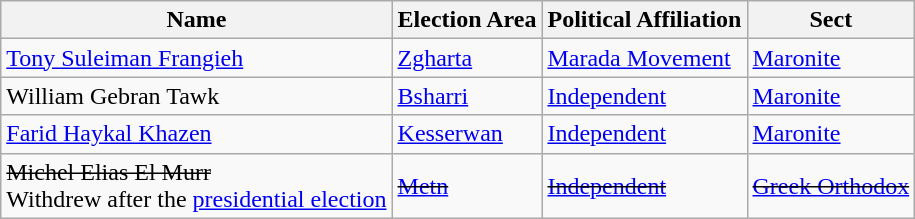<table class="wikitable sortable">
<tr>
<th>Name</th>
<th>Election Area</th>
<th>Political Affiliation</th>
<th>Sect</th>
</tr>
<tr>
<td><a href='#'>Tony Suleiman Frangieh</a></td>
<td><a href='#'>Zgharta</a></td>
<td> <a href='#'>Marada Movement</a></td>
<td><a href='#'>Maronite</a></td>
</tr>
<tr>
<td>William Gebran Tawk</td>
<td><a href='#'>Bsharri</a></td>
<td> <a href='#'>Independent</a></td>
<td><a href='#'>Maronite</a></td>
</tr>
<tr>
<td><a href='#'>Farid Haykal Khazen</a></td>
<td><a href='#'>Kesserwan</a></td>
<td> <a href='#'>Independent</a></td>
<td><a href='#'>Maronite</a></td>
</tr>
<tr>
<td><s>Michel Elias El Murr</s><br>Withdrew after the <a href='#'>presidential election</a></td>
<td><s><a href='#'>Metn</a></s></td>
<td><s> <a href='#'>Independent</a></s></td>
<td><s><a href='#'>Greek Orthodox</a></s></td>
</tr>
</table>
